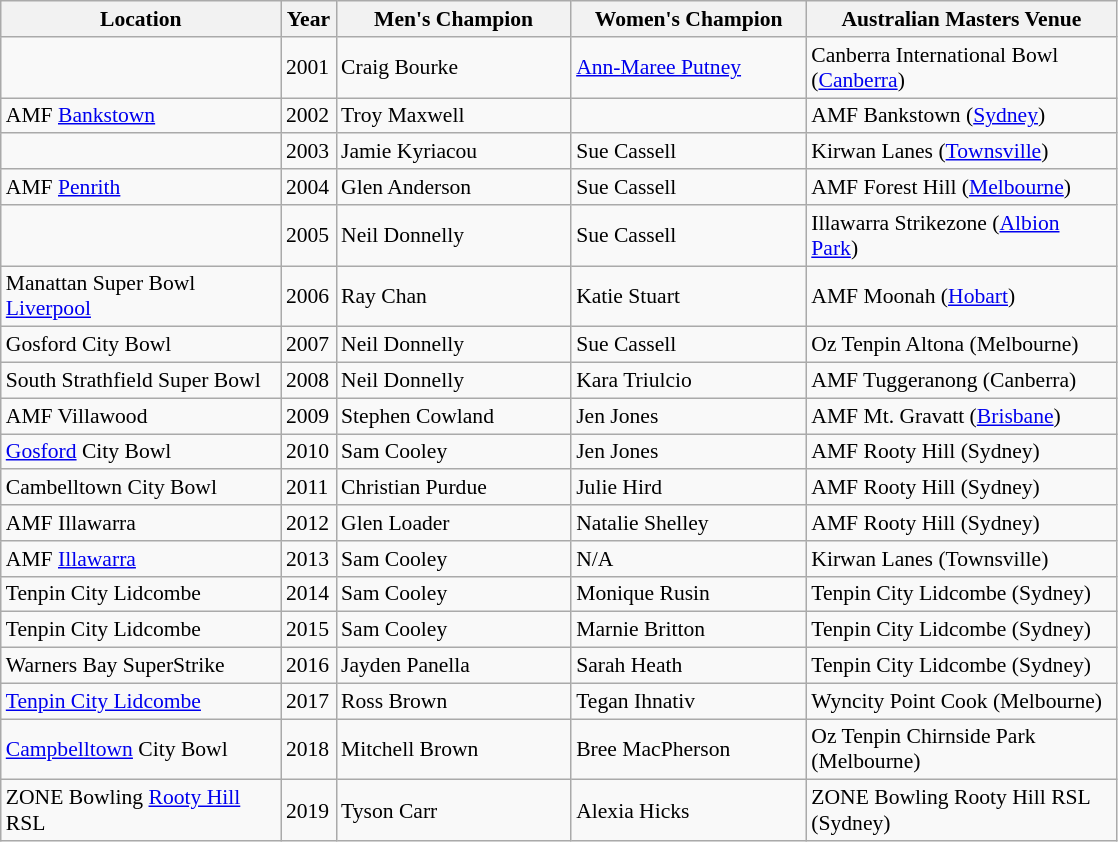<table class="wikitable" style="font-size:90%">
<tr>
<th width="180">Location</th>
<th width="30">Year</th>
<th width="150">Men's Champion</th>
<th width="150">Women's Champion</th>
<th width="200">Australian Masters Venue</th>
</tr>
<tr>
<td></td>
<td>2001</td>
<td>Craig Bourke</td>
<td><a href='#'>Ann-Maree Putney</a></td>
<td>Canberra International Bowl (<a href='#'>Canberra</a>)</td>
</tr>
<tr>
<td>AMF <a href='#'>Bankstown</a></td>
<td>2002</td>
<td>Troy Maxwell</td>
<td></td>
<td>AMF Bankstown (<a href='#'>Sydney</a>)</td>
</tr>
<tr>
<td></td>
<td>2003</td>
<td>Jamie Kyriacou</td>
<td>Sue Cassell</td>
<td>Kirwan Lanes (<a href='#'>Townsville</a>)</td>
</tr>
<tr>
<td>AMF <a href='#'>Penrith</a></td>
<td>2004</td>
<td>Glen Anderson</td>
<td>Sue Cassell</td>
<td>AMF Forest Hill (<a href='#'>Melbourne</a>)</td>
</tr>
<tr>
<td></td>
<td>2005</td>
<td>Neil Donnelly</td>
<td>Sue Cassell</td>
<td>Illawarra Strikezone (<a href='#'>Albion Park</a>)</td>
</tr>
<tr>
<td>Manattan Super Bowl <a href='#'>Liverpool</a></td>
<td>2006</td>
<td>Ray Chan</td>
<td>Katie Stuart</td>
<td>AMF Moonah (<a href='#'>Hobart</a>)</td>
</tr>
<tr>
<td>Gosford City Bowl</td>
<td>2007</td>
<td>Neil Donnelly</td>
<td>Sue Cassell</td>
<td>Oz Tenpin Altona (Melbourne)</td>
</tr>
<tr>
<td>South Strathfield Super Bowl</td>
<td>2008</td>
<td>Neil Donnelly</td>
<td>Kara Triulcio</td>
<td>AMF Tuggeranong (Canberra)</td>
</tr>
<tr>
<td>AMF Villawood</td>
<td>2009</td>
<td>Stephen Cowland</td>
<td>Jen Jones</td>
<td>AMF Mt. Gravatt (<a href='#'>Brisbane</a>)</td>
</tr>
<tr>
<td><a href='#'>Gosford</a> City Bowl</td>
<td>2010</td>
<td>Sam Cooley</td>
<td>Jen Jones</td>
<td>AMF Rooty Hill (Sydney)</td>
</tr>
<tr>
<td>Cambelltown City Bowl</td>
<td>2011</td>
<td>Christian Purdue</td>
<td>Julie Hird</td>
<td>AMF Rooty Hill (Sydney)</td>
</tr>
<tr>
<td>AMF Illawarra</td>
<td>2012</td>
<td>Glen Loader</td>
<td>Natalie Shelley</td>
<td>AMF Rooty Hill (Sydney)</td>
</tr>
<tr>
<td>AMF <a href='#'>Illawarra</a></td>
<td>2013</td>
<td>Sam Cooley</td>
<td>N/A</td>
<td>Kirwan Lanes (Townsville)</td>
</tr>
<tr>
<td>Tenpin City Lidcombe</td>
<td>2014</td>
<td>Sam Cooley</td>
<td>Monique Rusin</td>
<td>Tenpin City Lidcombe (Sydney)</td>
</tr>
<tr>
<td>Tenpin City Lidcombe</td>
<td>2015</td>
<td>Sam Cooley</td>
<td>Marnie Britton</td>
<td>Tenpin City Lidcombe (Sydney)</td>
</tr>
<tr>
<td>Warners Bay SuperStrike</td>
<td>2016</td>
<td>Jayden Panella</td>
<td>Sarah Heath</td>
<td>Tenpin City Lidcombe (Sydney)</td>
</tr>
<tr>
<td><a href='#'>Tenpin City Lidcombe</a></td>
<td>2017</td>
<td>Ross Brown</td>
<td>Tegan Ihnativ</td>
<td>Wyncity Point Cook (Melbourne)</td>
</tr>
<tr>
<td><a href='#'>Campbelltown</a> City Bowl</td>
<td>2018</td>
<td>Mitchell Brown</td>
<td>Bree MacPherson</td>
<td>Oz Tenpin Chirnside Park (Melbourne)</td>
</tr>
<tr>
<td>ZONE Bowling <a href='#'>Rooty Hill</a> RSL</td>
<td>2019</td>
<td>Tyson Carr</td>
<td>Alexia Hicks</td>
<td>ZONE Bowling Rooty Hill RSL (Sydney)</td>
</tr>
</table>
